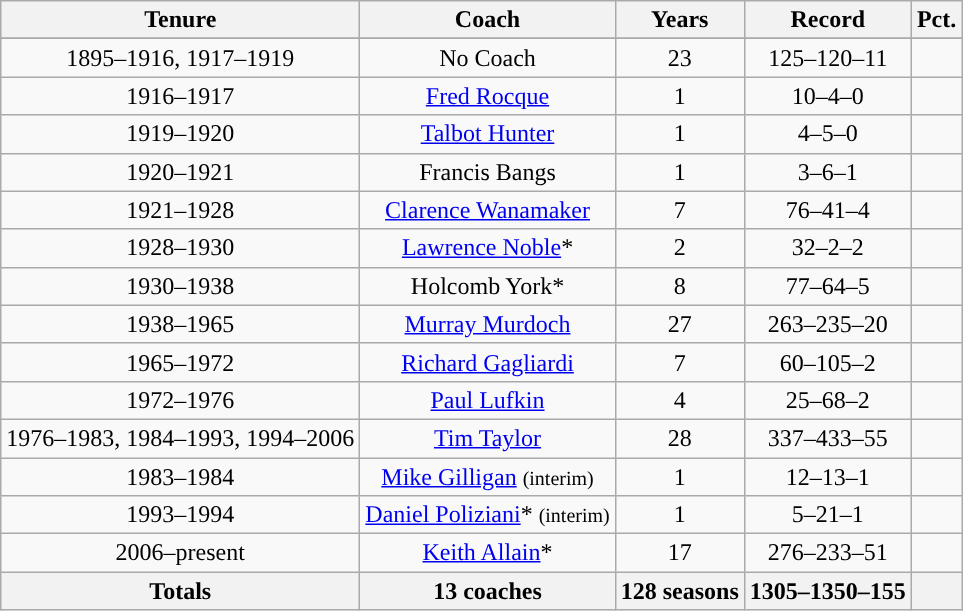<table class= "wikitable">
<tr>
<th>Tenure</th>
<th>Coach</th>
<th>Years</th>
<th>Record</th>
<th>Pct.</th>
</tr>
<tr align="center">
</tr>
<tr style="text-align:center;">
<td>1895–1916, 1917–1919</td>
<td>No Coach</td>
<td>23</td>
<td>125–120–11</td>
<td></td>
</tr>
<tr style="text-align:center;">
<td>1916–1917</td>
<td><a href='#'>Fred Rocque</a></td>
<td>1</td>
<td>10–4–0</td>
<td></td>
</tr>
<tr style="text-align:center;">
<td>1919–1920</td>
<td><a href='#'>Talbot Hunter</a></td>
<td>1</td>
<td>4–5–0</td>
<td></td>
</tr>
<tr style="text-align:center;">
<td>1920–1921</td>
<td>Francis Bangs</td>
<td>1</td>
<td>3–6–1</td>
<td></td>
</tr>
<tr style="text-align:center;">
<td>1921–1928</td>
<td><a href='#'>Clarence Wanamaker</a></td>
<td>7</td>
<td>76–41–4</td>
<td></td>
</tr>
<tr style="text-align:center;">
<td>1928–1930</td>
<td><a href='#'>Lawrence Noble</a>*</td>
<td>2</td>
<td>32–2–2</td>
<td></td>
</tr>
<tr style="text-align:center;">
<td>1930–1938</td>
<td>Holcomb York*</td>
<td>8</td>
<td>77–64–5</td>
<td></td>
</tr>
<tr style="text-align:center;">
<td>1938–1965</td>
<td><a href='#'>Murray Murdoch</a></td>
<td>27</td>
<td>263–235–20</td>
<td></td>
</tr>
<tr style="text-align:center;">
<td>1965–1972</td>
<td><a href='#'>Richard Gagliardi</a></td>
<td>7</td>
<td>60–105–2</td>
<td></td>
</tr>
<tr style="text-align:center;">
<td>1972–1976</td>
<td><a href='#'>Paul Lufkin</a></td>
<td>4</td>
<td>25–68–2</td>
<td></td>
</tr>
<tr style="text-align:center;">
<td>1976–1983, 1984–1993, 1994–2006</td>
<td><a href='#'>Tim Taylor</a></td>
<td>28</td>
<td>337–433–55</td>
<td></td>
</tr>
<tr style="text-align:center;">
<td>1983–1984</td>
<td><a href='#'>Mike Gilligan</a> <small>(interim)</small></td>
<td>1</td>
<td>12–13–1</td>
<td></td>
</tr>
<tr style="text-align:center;">
<td>1993–1994</td>
<td><a href='#'>Daniel Poliziani</a>* <small>(interim)</small></td>
<td>1</td>
<td>5–21–1</td>
<td></td>
</tr>
<tr style="text-align:center;">
<td>2006–present</td>
<td><a href='#'>Keith Allain</a>*</td>
<td>17</td>
<td>276–233–51</td>
<td></td>
</tr>
<tr align=center>
<th>Totals</th>
<th>13 coaches</th>
<th>128 seasons</th>
<th>1305–1350–155</th>
<th></th>
</tr>
</table>
